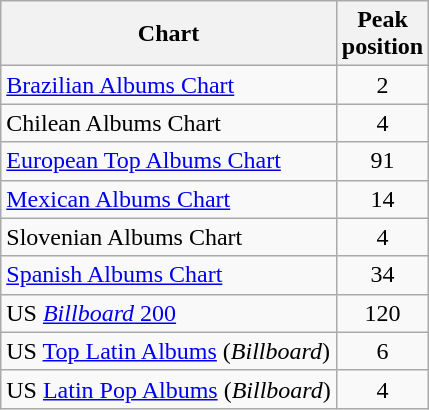<table class="wikitable sortable">
<tr>
<th>Chart</th>
<th>Peak<br>position</th>
</tr>
<tr>
<td><a href='#'>Brazilian Albums Chart</a></td>
<td style="text-align:center;">2</td>
</tr>
<tr>
<td>Chilean Albums Chart</td>
<td style="text-align:center;">4</td>
</tr>
<tr>
<td><a href='#'>European Top Albums Chart</a></td>
<td style="text-align:center;">91</td>
</tr>
<tr>
<td><a href='#'>Mexican Albums Chart</a></td>
<td style="text-align:center;">14</td>
</tr>
<tr>
<td>Slovenian Albums Chart</td>
<td style="text-align:center;">4</td>
</tr>
<tr>
<td><a href='#'>Spanish Albums Chart</a></td>
<td style="text-align:center;">34</td>
</tr>
<tr>
<td>US <a href='#'><em>Billboard</em> 200</a></td>
<td style="text-align:center;">120</td>
</tr>
<tr>
<td>US <a href='#'>Top Latin Albums</a> (<em>Billboard</em>)</td>
<td style="text-align:center;">6</td>
</tr>
<tr>
<td>US <a href='#'>Latin Pop Albums</a> (<em>Billboard</em>)</td>
<td style="text-align:center;">4</td>
</tr>
</table>
